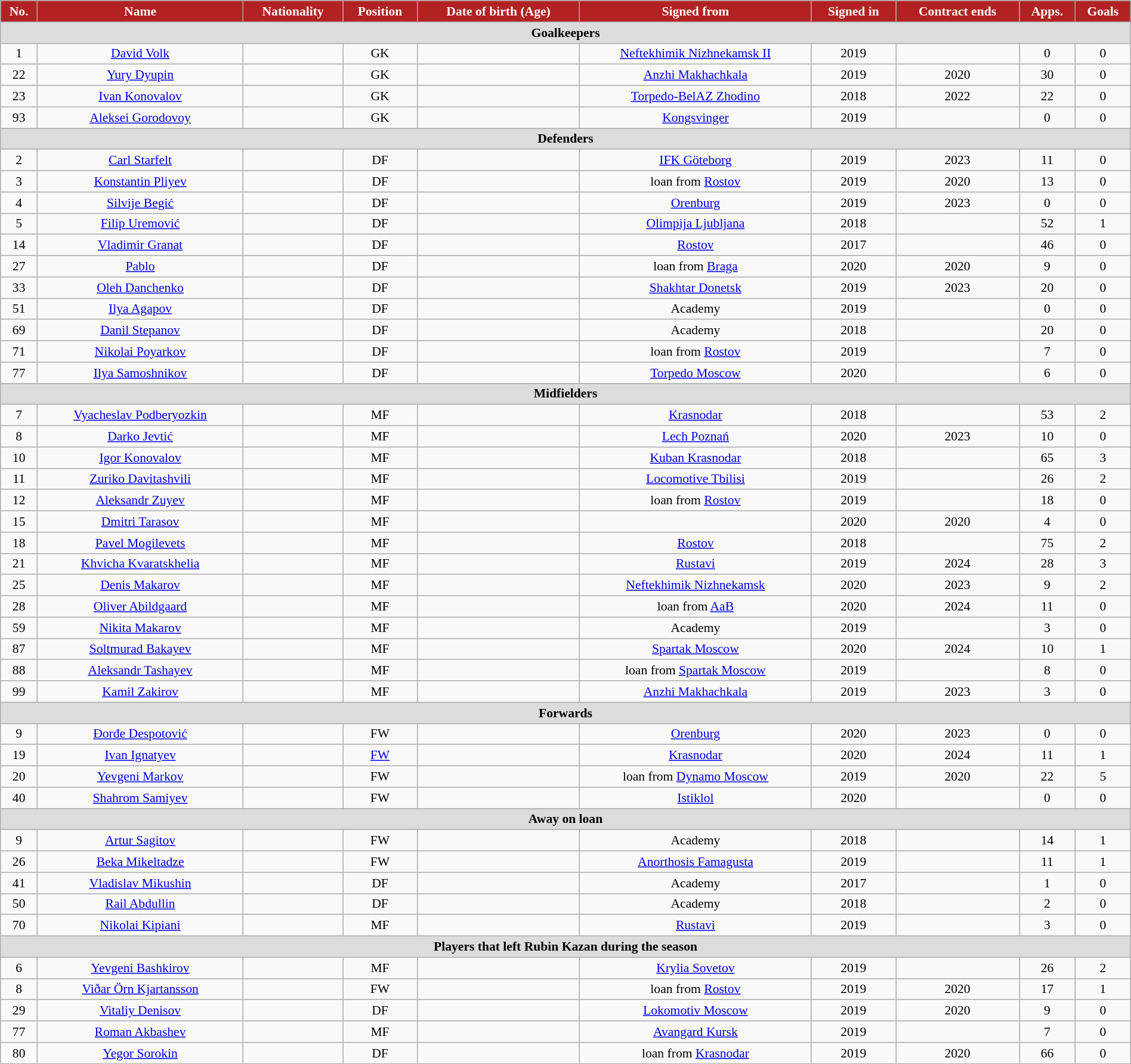<table class="wikitable"  style="text-align:center; font-size:90%; width:100%;">
<tr>
<th style="background:#B22222; color:white; text-align:center;">No.</th>
<th style="background:#B22222; color:white; text-align:center;">Name</th>
<th style="background:#B22222; color:white; text-align:center;">Nationality</th>
<th style="background:#B22222; color:white; text-align:center;">Position</th>
<th style="background:#B22222; color:white; text-align:center;">Date of birth (Age)</th>
<th style="background:#B22222; color:white; text-align:center;">Signed from</th>
<th style="background:#B22222; color:white; text-align:center;">Signed in</th>
<th style="background:#B22222; color:white; text-align:center;">Contract ends</th>
<th style="background:#B22222; color:white; text-align:center;">Apps.</th>
<th style="background:#B22222; color:white; text-align:center;">Goals</th>
</tr>
<tr>
<th colspan="11"  style="background:#dcdcdc; text-align:center;">Goalkeepers</th>
</tr>
<tr>
<td>1</td>
<td><a href='#'>David Volk</a></td>
<td></td>
<td>GK</td>
<td></td>
<td><a href='#'>Neftekhimik Nizhnekamsk II</a></td>
<td>2019</td>
<td></td>
<td>0</td>
<td>0</td>
</tr>
<tr>
<td>22</td>
<td><a href='#'>Yury Dyupin</a></td>
<td></td>
<td>GK</td>
<td></td>
<td><a href='#'>Anzhi Makhachkala</a></td>
<td>2019</td>
<td>2020</td>
<td>30</td>
<td>0</td>
</tr>
<tr>
<td>23</td>
<td><a href='#'>Ivan Konovalov</a></td>
<td></td>
<td>GK</td>
<td></td>
<td><a href='#'>Torpedo-BelAZ Zhodino</a></td>
<td>2018</td>
<td>2022</td>
<td>22</td>
<td>0</td>
</tr>
<tr>
<td>93</td>
<td><a href='#'>Aleksei Gorodovoy</a></td>
<td></td>
<td>GK</td>
<td></td>
<td><a href='#'>Kongsvinger</a></td>
<td>2019</td>
<td></td>
<td>0</td>
<td>0</td>
</tr>
<tr>
<th colspan="11"  style="background:#dcdcdc; text-align:center;">Defenders</th>
</tr>
<tr>
<td>2</td>
<td><a href='#'>Carl Starfelt</a></td>
<td></td>
<td>DF</td>
<td></td>
<td><a href='#'>IFK Göteborg</a></td>
<td>2019</td>
<td>2023</td>
<td>11</td>
<td>0</td>
</tr>
<tr>
<td>3</td>
<td><a href='#'>Konstantin Pliyev</a></td>
<td></td>
<td>DF</td>
<td></td>
<td>loan from <a href='#'>Rostov</a></td>
<td>2019</td>
<td>2020</td>
<td>13</td>
<td>0</td>
</tr>
<tr>
<td>4</td>
<td><a href='#'>Silvije Begić</a></td>
<td></td>
<td>DF</td>
<td></td>
<td><a href='#'>Orenburg</a></td>
<td>2019</td>
<td>2023</td>
<td>0</td>
<td>0</td>
</tr>
<tr>
<td>5</td>
<td><a href='#'>Filip Uremović</a></td>
<td></td>
<td>DF</td>
<td></td>
<td><a href='#'>Olimpija Ljubljana</a></td>
<td>2018</td>
<td></td>
<td>52</td>
<td>1</td>
</tr>
<tr>
<td>14</td>
<td><a href='#'>Vladimir Granat</a></td>
<td></td>
<td>DF</td>
<td></td>
<td><a href='#'>Rostov</a></td>
<td>2017</td>
<td></td>
<td>46</td>
<td>0</td>
</tr>
<tr>
<td>27</td>
<td><a href='#'>Pablo</a></td>
<td></td>
<td>DF</td>
<td></td>
<td>loan from <a href='#'>Braga</a></td>
<td>2020</td>
<td>2020</td>
<td>9</td>
<td>0</td>
</tr>
<tr>
<td>33</td>
<td><a href='#'>Oleh Danchenko</a></td>
<td></td>
<td>DF</td>
<td></td>
<td><a href='#'>Shakhtar Donetsk</a></td>
<td>2019</td>
<td>2023</td>
<td>20</td>
<td>0</td>
</tr>
<tr>
<td>51</td>
<td><a href='#'>Ilya Agapov</a></td>
<td></td>
<td>DF</td>
<td></td>
<td>Academy</td>
<td>2019</td>
<td></td>
<td>0</td>
<td>0</td>
</tr>
<tr>
<td>69</td>
<td><a href='#'>Danil Stepanov</a></td>
<td></td>
<td>DF</td>
<td></td>
<td>Academy</td>
<td>2018</td>
<td></td>
<td>20</td>
<td>0</td>
</tr>
<tr>
<td>71</td>
<td><a href='#'>Nikolai Poyarkov</a></td>
<td></td>
<td>DF</td>
<td></td>
<td>loan from <a href='#'>Rostov</a></td>
<td>2019</td>
<td></td>
<td>7</td>
<td>0</td>
</tr>
<tr>
<td>77</td>
<td><a href='#'>Ilya Samoshnikov</a></td>
<td></td>
<td>DF</td>
<td></td>
<td><a href='#'>Torpedo Moscow</a></td>
<td>2020</td>
<td></td>
<td>6</td>
<td>0</td>
</tr>
<tr>
<th colspan="11"  style="background:#dcdcdc; text-align:center;">Midfielders</th>
</tr>
<tr>
<td>7</td>
<td><a href='#'>Vyacheslav Podberyozkin</a></td>
<td></td>
<td>MF</td>
<td></td>
<td><a href='#'>Krasnodar</a></td>
<td>2018</td>
<td></td>
<td>53</td>
<td>2</td>
</tr>
<tr>
<td>8</td>
<td><a href='#'>Darko Jevtić</a></td>
<td></td>
<td>MF</td>
<td></td>
<td><a href='#'>Lech Poznań</a></td>
<td>2020</td>
<td>2023</td>
<td>10</td>
<td>0</td>
</tr>
<tr>
<td>10</td>
<td><a href='#'>Igor Konovalov</a></td>
<td></td>
<td>MF</td>
<td></td>
<td><a href='#'>Kuban Krasnodar</a></td>
<td>2018</td>
<td></td>
<td>65</td>
<td>3</td>
</tr>
<tr>
<td>11</td>
<td><a href='#'>Zuriko Davitashvili</a></td>
<td></td>
<td>MF</td>
<td></td>
<td><a href='#'>Locomotive Tbilisi</a></td>
<td>2019</td>
<td></td>
<td>26</td>
<td>2</td>
</tr>
<tr>
<td>12</td>
<td><a href='#'>Aleksandr Zuyev</a></td>
<td></td>
<td>MF</td>
<td></td>
<td>loan from <a href='#'>Rostov</a></td>
<td>2019</td>
<td></td>
<td>18</td>
<td>0</td>
</tr>
<tr>
<td>15</td>
<td><a href='#'>Dmitri Tarasov</a></td>
<td></td>
<td>MF</td>
<td></td>
<td></td>
<td>2020</td>
<td>2020</td>
<td>4</td>
<td>0</td>
</tr>
<tr>
<td>18</td>
<td><a href='#'>Pavel Mogilevets</a></td>
<td></td>
<td>MF</td>
<td></td>
<td><a href='#'>Rostov</a></td>
<td>2018</td>
<td></td>
<td>75</td>
<td>2</td>
</tr>
<tr>
<td>21</td>
<td><a href='#'>Khvicha Kvaratskhelia</a></td>
<td></td>
<td>MF</td>
<td></td>
<td><a href='#'>Rustavi</a></td>
<td>2019</td>
<td>2024</td>
<td>28</td>
<td>3</td>
</tr>
<tr>
<td>25</td>
<td><a href='#'>Denis Makarov</a></td>
<td></td>
<td>MF</td>
<td></td>
<td><a href='#'>Neftekhimik Nizhnekamsk</a></td>
<td>2020</td>
<td>2023</td>
<td>9</td>
<td>2</td>
</tr>
<tr>
<td>28</td>
<td><a href='#'>Oliver Abildgaard</a></td>
<td></td>
<td>MF</td>
<td></td>
<td>loan from <a href='#'>AaB</a></td>
<td>2020</td>
<td>2024</td>
<td>11</td>
<td>0</td>
</tr>
<tr>
<td>59</td>
<td><a href='#'>Nikita Makarov</a></td>
<td></td>
<td>MF</td>
<td></td>
<td>Academy</td>
<td>2019</td>
<td></td>
<td>3</td>
<td>0</td>
</tr>
<tr>
<td>87</td>
<td><a href='#'>Soltmurad Bakayev</a></td>
<td></td>
<td>MF</td>
<td></td>
<td><a href='#'>Spartak Moscow</a></td>
<td>2020</td>
<td>2024</td>
<td>10</td>
<td>1</td>
</tr>
<tr>
<td>88</td>
<td><a href='#'>Aleksandr Tashayev</a></td>
<td></td>
<td>MF</td>
<td></td>
<td>loan from <a href='#'>Spartak Moscow</a></td>
<td>2019</td>
<td></td>
<td>8</td>
<td>0</td>
</tr>
<tr>
<td>99</td>
<td><a href='#'>Kamil Zakirov</a></td>
<td></td>
<td>MF</td>
<td></td>
<td><a href='#'>Anzhi Makhachkala</a></td>
<td>2019</td>
<td>2023</td>
<td>3</td>
<td>0</td>
</tr>
<tr>
<th colspan="11"  style="background:#dcdcdc; text-align:center;">Forwards</th>
</tr>
<tr>
<td>9</td>
<td><a href='#'>Đorđe Despotović</a></td>
<td></td>
<td>FW</td>
<td></td>
<td><a href='#'>Orenburg</a></td>
<td>2020</td>
<td>2023</td>
<td>0</td>
<td>0</td>
</tr>
<tr>
<td>19</td>
<td><a href='#'>Ivan Ignatyev</a></td>
<td></td>
<td><a href='#'>FW</a></td>
<td></td>
<td><a href='#'>Krasnodar</a></td>
<td>2020</td>
<td>2024</td>
<td>11</td>
<td>1</td>
</tr>
<tr>
<td>20</td>
<td><a href='#'>Yevgeni Markov</a></td>
<td></td>
<td>FW</td>
<td></td>
<td>loan from <a href='#'>Dynamo Moscow</a></td>
<td>2019</td>
<td>2020</td>
<td>22</td>
<td>5</td>
</tr>
<tr>
<td>40</td>
<td><a href='#'>Shahrom Samiyev</a></td>
<td></td>
<td>FW</td>
<td></td>
<td><a href='#'>Istiklol</a></td>
<td>2020</td>
<td></td>
<td>0</td>
<td>0</td>
</tr>
<tr>
<th colspan="11"  style="background:#dcdcdc; text-align:center;">Away on loan</th>
</tr>
<tr>
<td>9</td>
<td><a href='#'>Artur Sagitov</a></td>
<td></td>
<td>FW</td>
<td></td>
<td>Academy</td>
<td>2018</td>
<td></td>
<td>14</td>
<td>1</td>
</tr>
<tr>
<td>26</td>
<td><a href='#'>Beka Mikeltadze</a></td>
<td></td>
<td>FW</td>
<td></td>
<td><a href='#'>Anorthosis Famagusta</a></td>
<td>2019</td>
<td></td>
<td>11</td>
<td>1</td>
</tr>
<tr>
<td>41</td>
<td><a href='#'>Vladislav Mikushin</a></td>
<td></td>
<td>DF</td>
<td></td>
<td>Academy</td>
<td>2017</td>
<td></td>
<td>1</td>
<td>0</td>
</tr>
<tr>
<td>50</td>
<td><a href='#'>Rail Abdullin</a></td>
<td></td>
<td>DF</td>
<td></td>
<td>Academy</td>
<td>2018</td>
<td></td>
<td>2</td>
<td>0</td>
</tr>
<tr>
<td>70</td>
<td><a href='#'>Nikolai Kipiani</a></td>
<td></td>
<td>MF</td>
<td></td>
<td><a href='#'>Rustavi</a></td>
<td>2019</td>
<td></td>
<td>3</td>
<td>0</td>
</tr>
<tr>
<th colspan="11"  style="background:#dcdcdc; text-align:center;">Players that left Rubin Kazan during the season</th>
</tr>
<tr>
<td>6</td>
<td><a href='#'>Yevgeni Bashkirov</a></td>
<td></td>
<td>MF</td>
<td></td>
<td><a href='#'>Krylia Sovetov</a></td>
<td>2019</td>
<td></td>
<td>26</td>
<td>2</td>
</tr>
<tr>
<td>8</td>
<td><a href='#'>Viðar Örn Kjartansson</a></td>
<td></td>
<td>FW</td>
<td></td>
<td>loan from <a href='#'>Rostov</a></td>
<td>2019</td>
<td>2020</td>
<td>17</td>
<td>1</td>
</tr>
<tr>
<td>29</td>
<td><a href='#'>Vitaliy Denisov</a></td>
<td></td>
<td>DF</td>
<td></td>
<td><a href='#'>Lokomotiv Moscow</a></td>
<td>2019</td>
<td>2020</td>
<td>9</td>
<td>0</td>
</tr>
<tr>
<td>77</td>
<td><a href='#'>Roman Akbashev</a></td>
<td></td>
<td>MF</td>
<td></td>
<td><a href='#'>Avangard Kursk</a></td>
<td>2019</td>
<td></td>
<td>7</td>
<td>0</td>
</tr>
<tr>
<td>80</td>
<td><a href='#'>Yegor Sorokin</a></td>
<td></td>
<td>DF</td>
<td></td>
<td>loan from <a href='#'>Krasnodar</a></td>
<td>2019</td>
<td>2020</td>
<td>66</td>
<td>0</td>
</tr>
</table>
